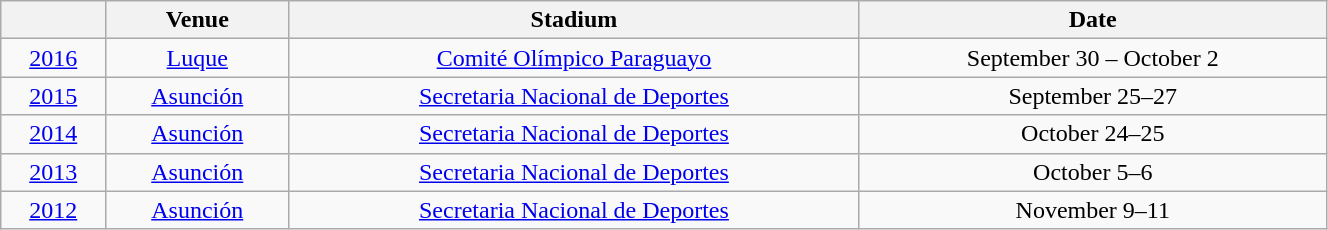<table class="wikitable sortable" style=" text-align:center; font-size:100%;" width="70%">
<tr>
<th></th>
<th>Venue</th>
<th>Stadium</th>
<th>Date</th>
</tr>
<tr>
<td><a href='#'>2016</a></td>
<td><a href='#'>Luque</a></td>
<td><a href='#'>Comité Olímpico Paraguayo</a></td>
<td>September 30 – October 2</td>
</tr>
<tr>
<td><a href='#'>2015</a></td>
<td><a href='#'>Asunción</a></td>
<td><a href='#'>Secretaria Nacional de Deportes</a></td>
<td>September 25–27</td>
</tr>
<tr>
<td><a href='#'>2014</a></td>
<td><a href='#'>Asunción</a></td>
<td><a href='#'>Secretaria Nacional de Deportes</a></td>
<td>October 24–25</td>
</tr>
<tr>
<td><a href='#'>2013</a></td>
<td><a href='#'>Asunción</a></td>
<td><a href='#'>Secretaria Nacional de Deportes</a></td>
<td>October 5–6</td>
</tr>
<tr>
<td><a href='#'>2012</a></td>
<td><a href='#'>Asunción</a></td>
<td><a href='#'>Secretaria Nacional de Deportes</a></td>
<td>November 9–11</td>
</tr>
</table>
